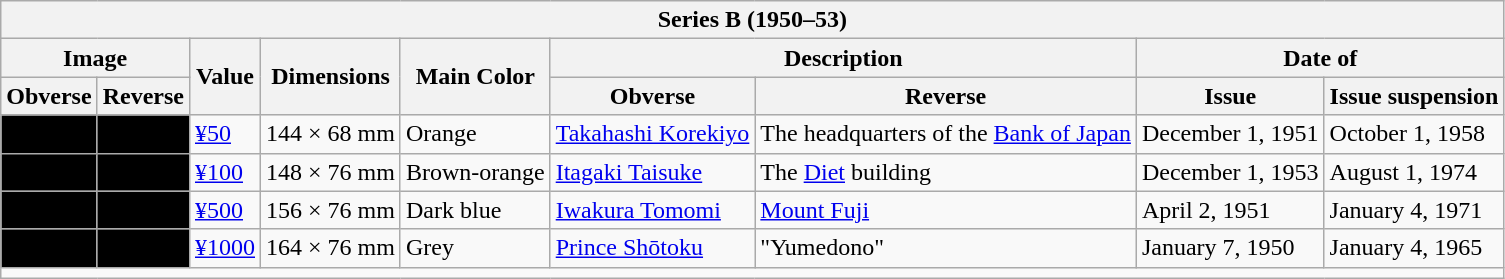<table class="wikitable">
<tr>
<th colspan="9">Series B (1950–53)</th>
</tr>
<tr>
<th colspan="2">Image</th>
<th rowspan="2">Value</th>
<th rowspan="2">Dimensions</th>
<th rowspan="2">Main Color</th>
<th colspan="2">Description</th>
<th colspan="2">Date of</th>
</tr>
<tr>
<th>Obverse</th>
<th>Reverse</th>
<th>Obverse</th>
<th>Reverse</th>
<th>Issue</th>
<th>Issue suspension</th>
</tr>
<tr>
<td style="text-align:center; background:#000;"></td>
<td style="text-align:center; background:#000;"></td>
<td><a href='#'>¥50</a></td>
<td>144 × 68 mm</td>
<td>Orange</td>
<td><a href='#'>Takahashi Korekiyo</a></td>
<td>The headquarters of the <a href='#'>Bank of Japan</a></td>
<td>December 1, 1951</td>
<td>October 1, 1958</td>
</tr>
<tr>
<td style="text-align:center; background:#000;"></td>
<td style="text-align:center; background:#000;"></td>
<td><a href='#'>¥100</a></td>
<td>148 × 76 mm</td>
<td>Brown-orange</td>
<td><a href='#'>Itagaki Taisuke</a></td>
<td>The <a href='#'>Diet</a> building</td>
<td>December 1, 1953</td>
<td>August 1, 1974</td>
</tr>
<tr>
<td style="text-align:center; background:#000;"></td>
<td style="text-align:center; background:#000;"></td>
<td><a href='#'>¥500</a></td>
<td>156 × 76 mm</td>
<td>Dark blue</td>
<td><a href='#'>Iwakura Tomomi</a></td>
<td><a href='#'>Mount Fuji</a></td>
<td>April 2, 1951</td>
<td>January 4, 1971</td>
</tr>
<tr>
<td style="text-align:center; background:#000;"></td>
<td style="text-align:center; background:#000;"></td>
<td><a href='#'>¥1000</a></td>
<td>164 × 76 mm</td>
<td>Grey</td>
<td><a href='#'>Prince Shōtoku</a></td>
<td>"Yumedono"</td>
<td>January 7, 1950</td>
<td>January 4, 1965</td>
</tr>
<tr>
<td colspan="9"></td>
</tr>
</table>
